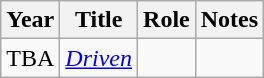<table class="wikitable">
<tr>
<th>Year</th>
<th>Title</th>
<th>Role</th>
<th>Notes</th>
</tr>
<tr>
<td>TBA</td>
<td><em><a href='#'>Driven</a></em></td>
<td></td>
<td></td>
</tr>
</table>
